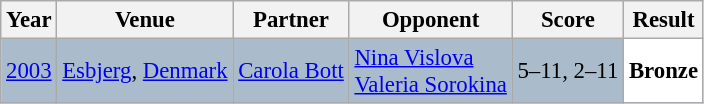<table class="sortable wikitable" style="font-size: 95%;">
<tr>
<th>Year</th>
<th>Venue</th>
<th>Partner</th>
<th>Opponent</th>
<th>Score</th>
<th>Result</th>
</tr>
<tr style="background:#AABBCC">
<td align="center"><a href='#'>2003</a></td>
<td align="left"><a href='#'>Esbjerg</a>, <a href='#'>Denmark</a></td>
<td align="left"> <a href='#'>Carola Bott</a></td>
<td align="left"> <a href='#'>Nina Vislova</a><br> <a href='#'>Valeria Sorokina</a></td>
<td align="left">5–11, 2–11</td>
<td style="text-align:left; background:white"> <strong>Bronze</strong></td>
</tr>
</table>
